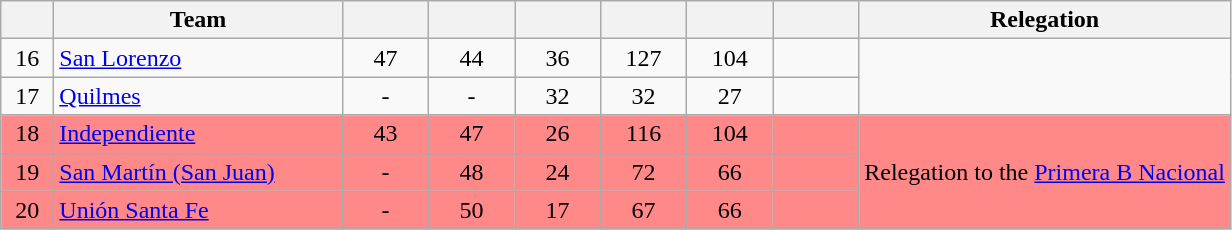<table class="wikitable" style="text-align: center">
<tr>
<th width=28><br></th>
<th width=185>Team</th>
<th width=50></th>
<th width=50></th>
<th width=50></th>
<th width=50></th>
<th width=50></th>
<th width=50><br></th>
<th>Relegation</th>
</tr>
<tr>
<td>16</td>
<td align="left"><a href='#'>San Lorenzo</a></td>
<td>47</td>
<td>44</td>
<td>36</td>
<td>127</td>
<td>104</td>
<td><strong></strong></td>
</tr>
<tr>
<td>17</td>
<td align="left"><a href='#'>Quilmes</a></td>
<td>-</td>
<td>-</td>
<td>32</td>
<td>32</td>
<td>27</td>
<td><strong></strong></td>
</tr>
<tr bgcolor=#FF8888>
<td>18</td>
<td align="left"><a href='#'>Independiente</a></td>
<td>43</td>
<td>47</td>
<td>26</td>
<td>116</td>
<td>104</td>
<td><strong></strong></td>
<td rowspan=3>Relegation to the <a href='#'>Primera B Nacional</a></td>
</tr>
<tr bgcolor=#FF8888>
<td>19</td>
<td align="left"><a href='#'>San Martín (San Juan)</a></td>
<td>-</td>
<td>48</td>
<td>24</td>
<td>72</td>
<td>66</td>
<td><strong></strong></td>
</tr>
<tr bgcolor=#FF8888>
<td>20</td>
<td align="left"><a href='#'>Unión Santa Fe</a></td>
<td>-</td>
<td>50</td>
<td>17</td>
<td>67</td>
<td>66</td>
<td><strong></strong></td>
</tr>
</table>
